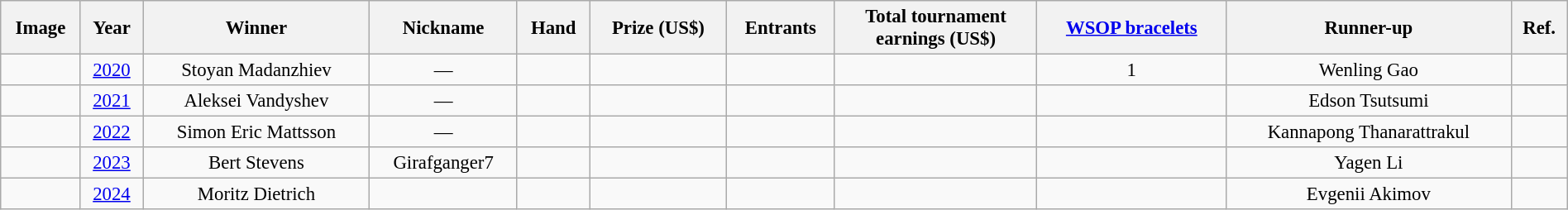<table class="wikitable sortable" width="100%"s  style="font-size: 95%">
<tr>
<th class="unsortable">Image</th>
<th>Year</th>
<th>Winner</th>
<th class="unsortable">Nickname</th>
<th class="unsortable">Hand</th>
<th>Prize (US$)</th>
<th>Entrants</th>
<th>Total tournament<br>earnings (US$)</th>
<th><a href='#'>WSOP bracelets</a></th>
<th>Runner-up</th>
<th class="unsortable">Ref.</th>
</tr>
<tr>
<td></td>
<td align="center"><a href='#'>2020</a></td>
<td align="center">Stoyan Madanzhiev</td>
<td align="center">—</td>
<td align="center"></td>
<td></td>
<td align="center"></td>
<td></td>
<td align="center">1</td>
<td align="center">Wenling Gao</td>
<td align="center"></td>
</tr>
<tr>
<td></td>
<td align="center"><a href='#'>2021</a></td>
<td align="center">Aleksei Vandyshev</td>
<td align="center">—</td>
<td align="center"></td>
<td></td>
<td align="center"></td>
<td></td>
<td align="center"></td>
<td align="center">Edson Tsutsumi</td>
<td align="center"></td>
</tr>
<tr>
<td></td>
<td align="center"><a href='#'>2022</a></td>
<td align="center">Simon Eric Mattsson</td>
<td align="center">—</td>
<td align="center"></td>
<td></td>
<td align="center"></td>
<td></td>
<td align="center"></td>
<td align="center">Kannapong Thanarattrakul</td>
<td align="center"></td>
</tr>
<tr>
<td></td>
<td align="center"><a href='#'>2023</a></td>
<td align="center">Bert Stevens</td>
<td align="center">Girafganger7</td>
<td align="center"></td>
<td></td>
<td align="center"></td>
<td></td>
<td align="center"></td>
<td align="center">Yagen Li</td>
<td align="center"></td>
</tr>
<tr>
<td></td>
<td align="center"><a href='#'>2024</a></td>
<td align="center">Moritz Dietrich</td>
<td align="center"></td>
<td align="center"></td>
<td></td>
<td align="center"></td>
<td></td>
<td align="center"></td>
<td align="center">Evgenii Akimov</td>
<td align="center"></td>
</tr>
</table>
